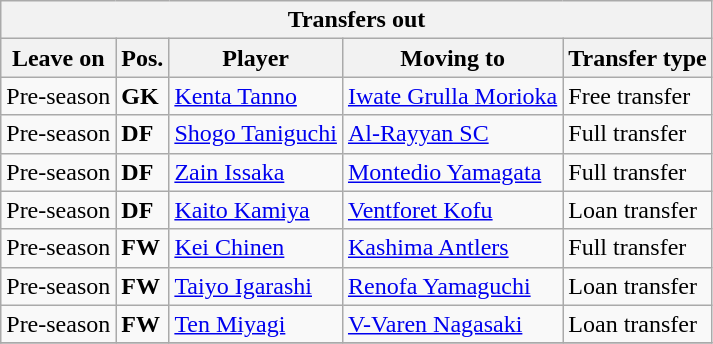<table class="wikitable sortable" style=“text-align:left;>
<tr>
<th colspan="5">Transfers out</th>
</tr>
<tr>
<th>Leave on</th>
<th>Pos.</th>
<th>Player</th>
<th>Moving to</th>
<th>Transfer type</th>
</tr>
<tr>
<td>Pre-season</td>
<td><strong>GK</strong></td>
<td> <a href='#'>Kenta Tanno</a></td>
<td> <a href='#'>Iwate Grulla Morioka</a></td>
<td>Free transfer</td>
</tr>
<tr>
<td>Pre-season</td>
<td><strong>DF</strong></td>
<td> <a href='#'>Shogo Taniguchi</a></td>
<td> <a href='#'>Al-Rayyan SC</a></td>
<td>Full transfer</td>
</tr>
<tr>
<td>Pre-season</td>
<td><strong>DF</strong></td>
<td> <a href='#'>Zain Issaka</a></td>
<td> <a href='#'>Montedio Yamagata</a></td>
<td>Full transfer</td>
</tr>
<tr>
<td>Pre-season</td>
<td><strong>DF</strong></td>
<td> <a href='#'>Kaito Kamiya</a></td>
<td> <a href='#'>Ventforet Kofu</a></td>
<td>Loan transfer</td>
</tr>
<tr>
<td>Pre-season</td>
<td><strong>FW</strong></td>
<td> <a href='#'>Kei Chinen</a></td>
<td> <a href='#'>Kashima Antlers</a></td>
<td>Full transfer</td>
</tr>
<tr>
<td>Pre-season</td>
<td><strong>FW</strong></td>
<td> <a href='#'>Taiyo Igarashi</a></td>
<td> <a href='#'>Renofa Yamaguchi</a></td>
<td>Loan transfer</td>
</tr>
<tr>
<td>Pre-season</td>
<td><strong>FW</strong></td>
<td> <a href='#'>Ten Miyagi</a></td>
<td> <a href='#'>V-Varen Nagasaki</a></td>
<td>Loan transfer</td>
</tr>
<tr>
</tr>
</table>
